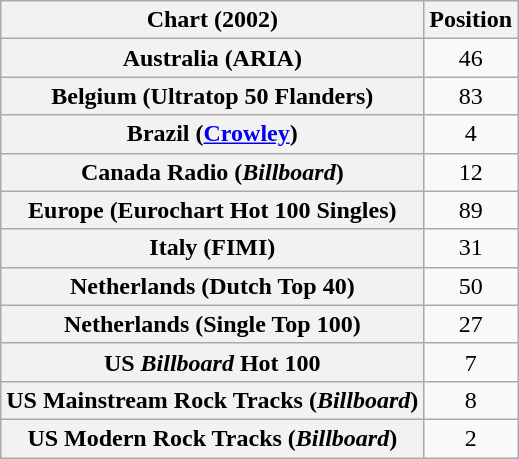<table class="wikitable sortable plainrowheaders" style="text-align:center">
<tr>
<th scope="col">Chart (2002)</th>
<th scope="col">Position</th>
</tr>
<tr>
<th scope="row">Australia (ARIA)</th>
<td>46</td>
</tr>
<tr>
<th scope="row">Belgium (Ultratop 50 Flanders)</th>
<td>83</td>
</tr>
<tr>
<th scope="row">Brazil (<a href='#'>Crowley</a>)</th>
<td>4</td>
</tr>
<tr>
<th scope="row">Canada Radio (<em>Billboard</em>)</th>
<td>12</td>
</tr>
<tr>
<th scope="row">Europe (Eurochart Hot 100 Singles)</th>
<td>89</td>
</tr>
<tr>
<th scope="row">Italy (FIMI)</th>
<td>31</td>
</tr>
<tr>
<th scope="row">Netherlands (Dutch Top 40)</th>
<td>50</td>
</tr>
<tr>
<th scope="row">Netherlands (Single Top 100)</th>
<td>27</td>
</tr>
<tr>
<th scope="row">US <em>Billboard</em> Hot 100</th>
<td>7</td>
</tr>
<tr>
<th scope="row">US Mainstream Rock Tracks (<em>Billboard</em>)</th>
<td>8</td>
</tr>
<tr>
<th scope="row">US Modern Rock Tracks (<em>Billboard</em>)</th>
<td>2</td>
</tr>
</table>
